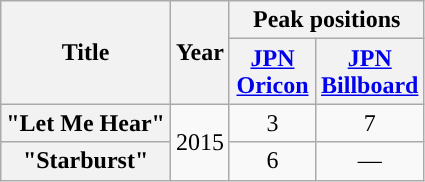<table class="wikitable plainrowheaders" style="text-align:center;">
<tr>
<th scope="col" rowspan="2">Title</th>
<th scope="col" rowspan="2">Year</th>
<th scope="col" colspan="2">Peak positions</th>
</tr>
<tr>
<th scope="col" style="width:50px"><a href='#'>JPN<br>Oricon</a></th>
<th scope="col" style="width:50px"><a href='#'>JPN<br>Billboard</a></th>
</tr>
<tr>
<th scope="row">"Let Me Hear"</th>
<td rowspan="2">2015</td>
<td>3</td>
<td>7</td>
</tr>
<tr>
<th scope="row">"Starburst"</th>
<td>6</td>
<td>—</td>
</tr>
</table>
